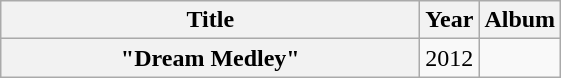<table class="wikitable plainrowheaders" style="text-align:center;">
<tr>
<th scope="col" style="width:17em;">Title</th>
<th scope="col">Year</th>
<th scope="col">Album</th>
</tr>
<tr>
<th scope="row">"Dream Medley"</th>
<td>2012</td>
<td></td>
</tr>
</table>
